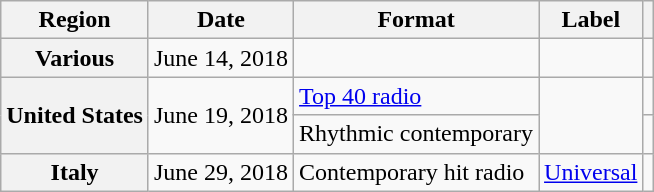<table class="wikitable plainrowheaders">
<tr>
<th scope="col">Region</th>
<th scope="col">Date</th>
<th scope="col">Format</th>
<th scope="col">Label</th>
<th scope="col"></th>
</tr>
<tr>
<th scope="row">Various</th>
<td>June 14, 2018</td>
<td></td>
<td rowspan="1"></td>
<td></td>
</tr>
<tr>
<th scope="row" rowspan="2">United States</th>
<td rowspan="2">June 19, 2018</td>
<td><a href='#'>Top 40 radio</a></td>
<td rowspan="2"></td>
<td></td>
</tr>
<tr>
<td>Rhythmic contemporary</td>
<td></td>
</tr>
<tr>
<th scope="row">Italy</th>
<td>June 29, 2018</td>
<td>Contemporary hit radio</td>
<td><a href='#'>Universal</a></td>
<td></td>
</tr>
</table>
